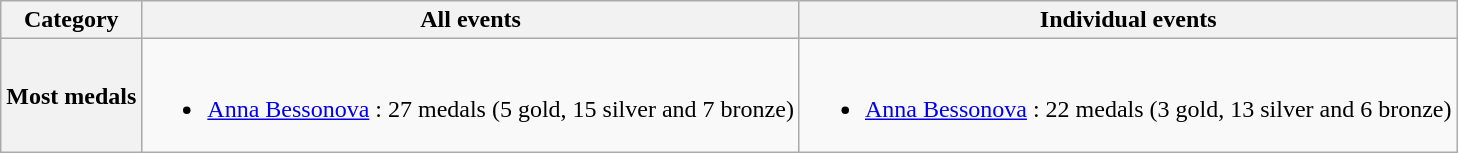<table class="wikitable">
<tr>
<th>Category</th>
<th>All events</th>
<th>Individual events</th>
</tr>
<tr>
<th>Most medals</th>
<td><br><ul><li> <a href='#'>Anna Bessonova</a> : 27 medals (5 gold, 15 silver and 7 bronze)</li></ul></td>
<td><br><ul><li> <a href='#'>Anna Bessonova</a> : 22 medals (3 gold, 13 silver and 6 bronze)</li></ul></td>
</tr>
</table>
